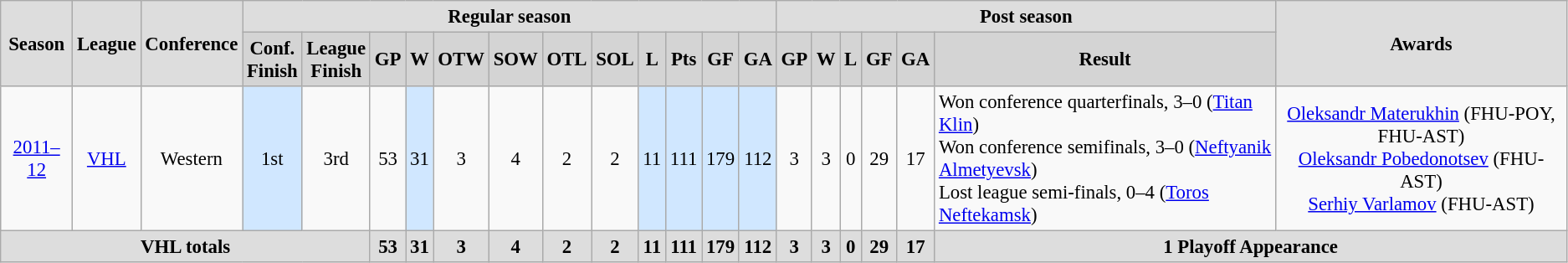<table class="wikitable" style="text-align: center; font-size: 95%;">
<tr style="background-color:#dddddd; font-weight:bold;">
<td rowspan="2">Season</td>
<td rowspan="2">League</td>
<td rowspan="2">Conference</td>
<td colspan="12">Regular season</td>
<td colspan="6">Post season</td>
<td rowspan="2">Awards</td>
</tr>
<tr style="background-color:#D4D4D4; font-weight:bold;">
<td>Conf.<br>Finish</td>
<td>League<br>Finish</td>
<td>GP</td>
<td>W</td>
<td>OTW</td>
<td>SOW</td>
<td>OTL</td>
<td>SOL</td>
<td>L</td>
<td>Pts</td>
<td>GF</td>
<td>GA</td>
<td>GP</td>
<td>W</td>
<td>L</td>
<td>GF</td>
<td>GA</td>
<td>Result</td>
</tr>
<tr>
<td><a href='#'>2011–12</a></td>
<td><a href='#'>VHL</a></td>
<td>Western</td>
<td bgcolor="#d0e7ff">1st</td>
<td>3rd</td>
<td>53</td>
<td bgcolor="#d0e7ff">31</td>
<td>3</td>
<td>4</td>
<td>2</td>
<td>2</td>
<td bgcolor="#d0e7ff">11</td>
<td bgcolor="#d0e7ff">111</td>
<td bgcolor="#d0e7ff">179</td>
<td bgcolor="#d0e7ff">112</td>
<td>3</td>
<td>3</td>
<td>0</td>
<td>29</td>
<td>17</td>
<td align="left">Won conference quarterfinals, 3–0 (<a href='#'>Titan Klin</a>)<br>Won conference semifinals, 3–0 (<a href='#'>Neftyanik Almetyevsk</a>)<br>Lost league semi-finals, 0–4 (<a href='#'>Toros Neftekamsk</a>)</td>
<td><a href='#'>Oleksandr Materukhin</a> (FHU-POY, FHU-AST)<br><a href='#'>Oleksandr Pobedonotsev</a> (FHU-AST)<br><a href='#'>Serhiy Varlamov</a> (FHU-AST)</td>
</tr>
<tr align="center" style="font-weight:bold; background-color:#dddddd;">
<td colspan="5">VHL totals</td>
<td>53</td>
<td>31</td>
<td>3</td>
<td>4</td>
<td>2</td>
<td>2</td>
<td>11</td>
<td>111</td>
<td>179</td>
<td>112</td>
<td>3</td>
<td>3</td>
<td>0</td>
<td>29</td>
<td>17</td>
<td colspan="2"><strong>1 Playoff Appearance</strong></td>
</tr>
</table>
